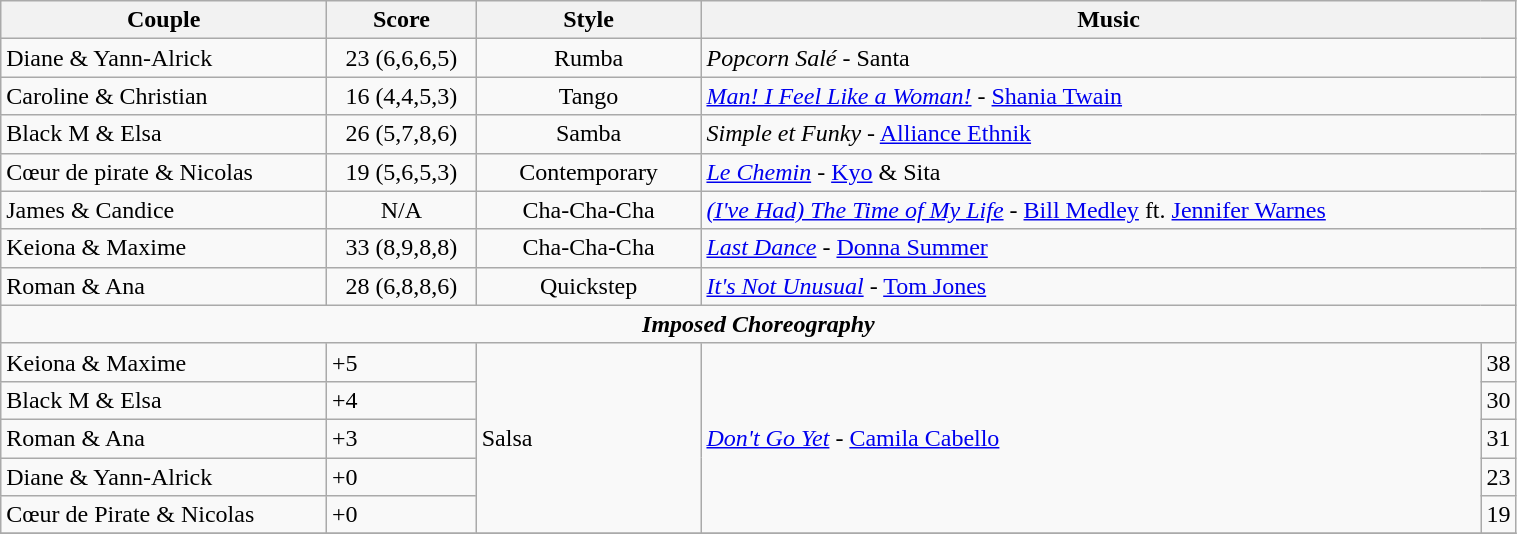<table class="wikitable" style="width:80%;">
<tr>
<th style="width:22%;">Couple</th>
<th style="width:10%;">Score</th>
<th style="width:15%;">Style</th>
<th Colspan="2" style="width:65%;">Music</th>
</tr>
<tr>
<td>Diane & Yann-Alrick</td>
<td style="text-align:center;">23 (6,6,6,5)</td>
<td style="text-align:center;">Rumba</td>
<td colspan="2"><em>Popcorn Salé</em> - Santa</td>
</tr>
<tr>
<td>Caroline & Christian</td>
<td style="text-align:center;">16 (4,4,5,3)</td>
<td style="text-align:center;">Tango</td>
<td colspan="2"><em><a href='#'>Man! I Feel Like a Woman!</a></em> - <a href='#'>Shania Twain</a></td>
</tr>
<tr>
<td>Black M & Elsa</td>
<td style="text-align:center;">26 (5,7,8,6)</td>
<td style="text-align:center;">Samba</td>
<td colspan="2"><em>Simple et Funky</em> - <a href='#'>Alliance Ethnik</a></td>
</tr>
<tr>
<td>Cœur de pirate & Nicolas</td>
<td style="text-align:center;">19 (5,6,5,3)</td>
<td style="text-align:center;">Contemporary</td>
<td colspan="2"><em><a href='#'>Le Chemin</a></em> - <a href='#'>Kyo</a> & Sita</td>
</tr>
<tr>
<td>James & Candice</td>
<td style="text-align:center;">N/A</td>
<td style="text-align:center;">Cha-Cha-Cha</td>
<td colspan="2"><em><a href='#'>(I've Had) The Time of My Life</a></em> - <a href='#'>Bill Medley</a> ft. <a href='#'>Jennifer Warnes</a></td>
</tr>
<tr>
<td>Keiona & Maxime</td>
<td style="text-align:center;">33 (8,9,8,8)</td>
<td style="text-align:center;">Cha-Cha-Cha</td>
<td colspan="2"><em><a href='#'>Last Dance</a></em> - <a href='#'>Donna Summer</a></td>
</tr>
<tr>
<td>Roman & Ana</td>
<td style="text-align:center;">28 (6,8,8,6)</td>
<td style="text-align:center;">Quickstep</td>
<td colspan="2"><em><a href='#'>It's Not Unusual</a></em> - <a href='#'>Tom Jones</a></td>
</tr>
<tr>
<td colspan=5 style="text-align:center;"><strong><em>Imposed Choreography</em></strong></td>
</tr>
<tr style="text-align:left;">
<td>Keiona & Maxime</td>
<td>+5</td>
<td rowspan=5>Salsa</td>
<td rowspan=5><em><a href='#'>Don't Go Yet</a></em> - <a href='#'>Camila Cabello</a></td>
<td>38</td>
</tr>
<tr style="text-align:left;">
<td>Black M & Elsa</td>
<td>+4</td>
<td>30</td>
</tr>
<tr style="text-align:left;">
<td>Roman & Ana</td>
<td>+3</td>
<td>31</td>
</tr>
<tr style="text-align:left;">
<td>Diane & Yann-Alrick</td>
<td>+0</td>
<td>23</td>
</tr>
<tr style="text-align:left;">
<td>Cœur de Pirate & Nicolas</td>
<td>+0</td>
<td>19</td>
</tr>
<tr>
</tr>
</table>
